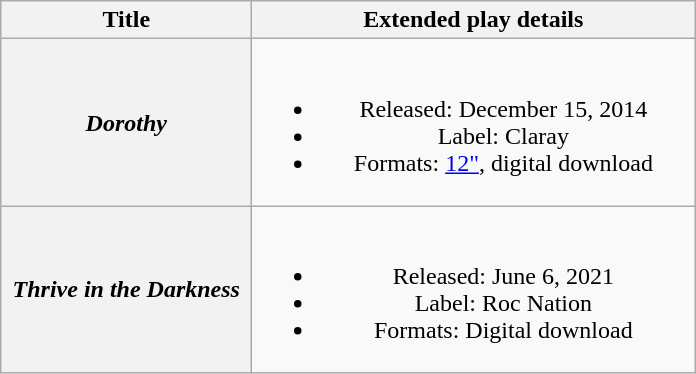<table class="wikitable plainrowheaders" style="text-align:center">
<tr>
<th scope="col" style="width:10em;">Title</th>
<th scope="col" style="width:18em;">Extended play details</th>
</tr>
<tr>
<th scope="row"><em>Dorothy</em></th>
<td><br><ul><li>Released: December 15, 2014</li><li>Label: Claray</li><li>Formats: <a href='#'>12"</a>, digital download</li></ul></td>
</tr>
<tr>
<th scope="row"><em>Thrive in the Darkness</em></th>
<td><br><ul><li>Released: June 6, 2021</li><li>Label: Roc Nation</li><li>Formats: Digital download</li></ul></td>
</tr>
</table>
